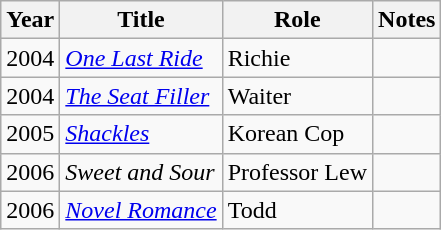<table class="wikitable sortable">
<tr>
<th>Year</th>
<th>Title</th>
<th>Role</th>
<th>Notes</th>
</tr>
<tr>
<td>2004</td>
<td><a href='#'><em>One Last Ride</em></a></td>
<td>Richie</td>
<td></td>
</tr>
<tr>
<td>2004</td>
<td><em><a href='#'>The Seat Filler</a></em></td>
<td>Waiter</td>
<td></td>
</tr>
<tr>
<td>2005</td>
<td><a href='#'><em>Shackles</em></a></td>
<td>Korean Cop</td>
<td></td>
</tr>
<tr>
<td>2006</td>
<td><em>Sweet and Sour</em></td>
<td>Professor Lew</td>
<td></td>
</tr>
<tr>
<td>2006</td>
<td><em><a href='#'>Novel Romance</a></em></td>
<td>Todd</td>
<td></td>
</tr>
</table>
